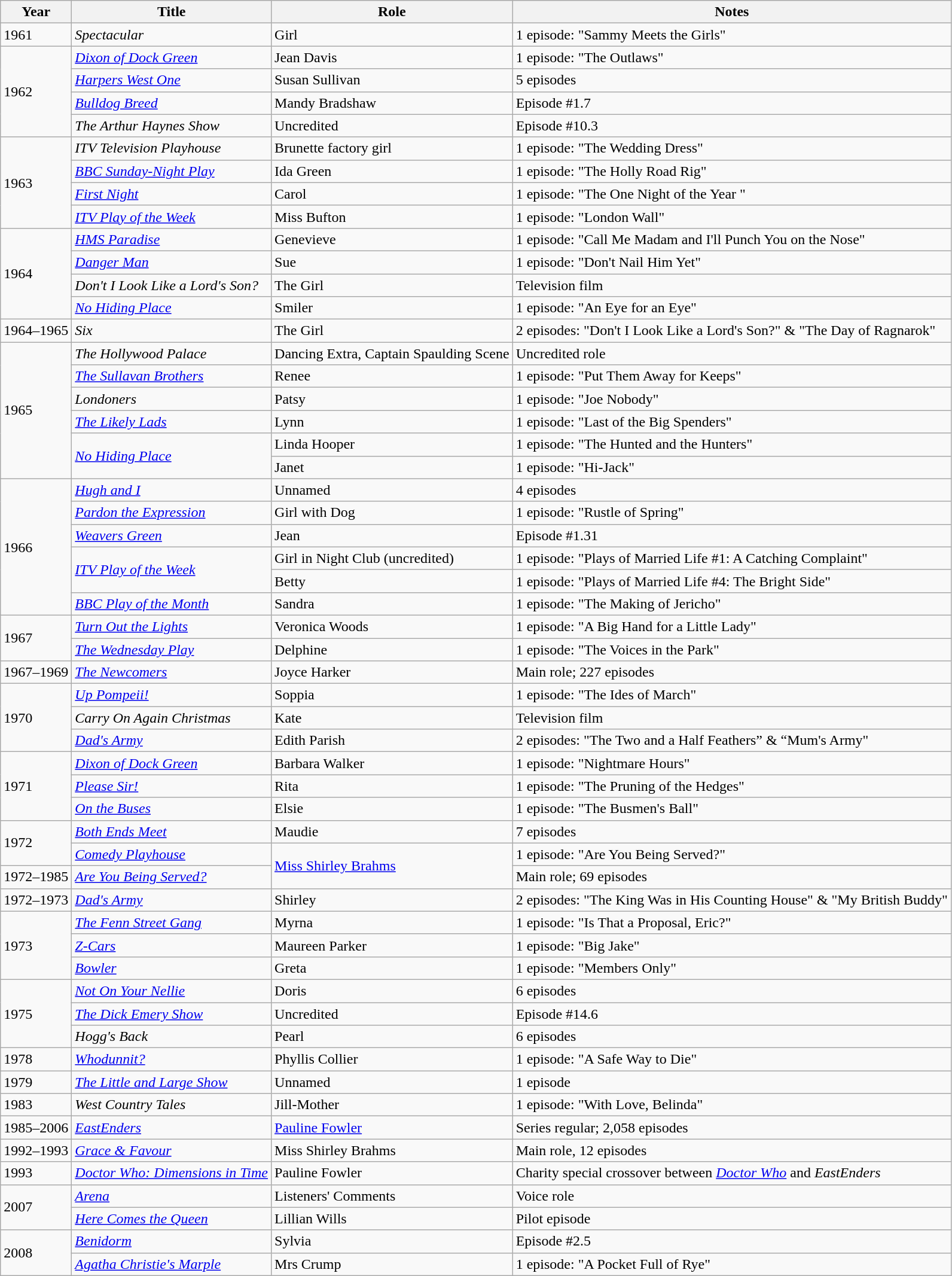<table class="wikitable sortable">
<tr>
<th>Year</th>
<th>Title</th>
<th>Role</th>
<th>Notes</th>
</tr>
<tr>
<td>1961</td>
<td><em>Spectacular</em></td>
<td>Girl</td>
<td>1 episode: "Sammy Meets the Girls"</td>
</tr>
<tr>
<td rowspan=4>1962</td>
<td><em><a href='#'>Dixon of Dock Green</a></em></td>
<td>Jean Davis</td>
<td>1 episode: "The Outlaws"</td>
</tr>
<tr>
<td><em><a href='#'>Harpers West One</a></em></td>
<td>Susan Sullivan</td>
<td>5 episodes</td>
</tr>
<tr>
<td><em><a href='#'>Bulldog Breed</a></em></td>
<td>Mandy Bradshaw</td>
<td>Episode #1.7</td>
</tr>
<tr>
<td><em>The Arthur Haynes Show</em></td>
<td>Uncredited</td>
<td>Episode #10.3</td>
</tr>
<tr>
<td rowspan=4>1963</td>
<td><em>ITV Television Playhouse</em></td>
<td>Brunette factory girl</td>
<td>1 episode: "The Wedding Dress"</td>
</tr>
<tr>
<td><em><a href='#'>BBC Sunday-Night Play</a></em></td>
<td>Ida Green</td>
<td>1 episode: "The Holly Road Rig"</td>
</tr>
<tr>
<td><em><a href='#'>First Night</a></em></td>
<td>Carol</td>
<td>1 episode: "The One Night of the Year "</td>
</tr>
<tr>
<td><em><a href='#'>ITV Play of the Week</a></em></td>
<td>Miss Bufton</td>
<td>1 episode: "London Wall"</td>
</tr>
<tr>
<td rowspan=4>1964</td>
<td><em><a href='#'>HMS Paradise</a></em></td>
<td>Genevieve</td>
<td>1 episode: "Call Me Madam and I'll Punch You on the Nose"</td>
</tr>
<tr>
<td><em><a href='#'>Danger Man</a></em></td>
<td>Sue</td>
<td>1 episode: "Don't Nail Him Yet"</td>
</tr>
<tr>
<td><em>Don't I Look Like a Lord's Son?</em></td>
<td>The Girl</td>
<td>Television film</td>
</tr>
<tr>
<td><em><a href='#'>No Hiding Place</a></em></td>
<td>Smiler</td>
<td>1 episode: "An Eye for an Eye"</td>
</tr>
<tr>
<td>1964–1965</td>
<td><em>Six</em></td>
<td>The Girl</td>
<td>2 episodes: "Don't I Look Like a Lord's Son?" & "The Day of Ragnarok"</td>
</tr>
<tr>
<td rowspan=6>1965</td>
<td><em>The Hollywood Palace</em></td>
<td>Dancing Extra, Captain Spaulding Scene</td>
<td>Uncredited role</td>
</tr>
<tr>
<td><em><a href='#'>The Sullavan Brothers</a></em></td>
<td>Renee</td>
<td>1 episode: "Put Them Away for Keeps"</td>
</tr>
<tr>
<td><em>Londoners</em></td>
<td>Patsy</td>
<td>1 episode: "Joe Nobody"</td>
</tr>
<tr>
<td><em><a href='#'>The Likely Lads</a></em></td>
<td>Lynn</td>
<td>1 episode: "Last of the Big Spenders"</td>
</tr>
<tr>
<td rowspan=2><em><a href='#'>No Hiding Place</a></em></td>
<td>Linda Hooper</td>
<td>1 episode: "The Hunted and the Hunters"</td>
</tr>
<tr>
<td>Janet</td>
<td>1 episode: "Hi-Jack"</td>
</tr>
<tr>
<td rowspan=6>1966</td>
<td><em><a href='#'>Hugh and I</a></em></td>
<td>Unnamed</td>
<td>4 episodes</td>
</tr>
<tr>
<td><em><a href='#'>Pardon the Expression</a></em></td>
<td>Girl with Dog</td>
<td>1 episode: "Rustle of Spring"</td>
</tr>
<tr>
<td><em><a href='#'>Weavers Green</a></em></td>
<td>Jean</td>
<td>Episode #1.31</td>
</tr>
<tr>
<td rowspan=2><em><a href='#'>ITV Play of the Week</a></em></td>
<td>Girl in Night Club (uncredited)</td>
<td>1 episode: "Plays of Married Life #1: A Catching Complaint"</td>
</tr>
<tr>
<td>Betty</td>
<td>1 episode: "Plays of Married Life #4: The Bright Side"</td>
</tr>
<tr>
<td><em><a href='#'>BBC Play of the Month</a></em></td>
<td>Sandra</td>
<td>1 episode: "The Making of Jericho"</td>
</tr>
<tr>
<td rowspan=2>1967</td>
<td><em><a href='#'>Turn Out the Lights</a></em></td>
<td>Veronica Woods</td>
<td>1 episode: "A Big Hand for a Little Lady"</td>
</tr>
<tr>
<td><em><a href='#'>The Wednesday Play</a></em></td>
<td>Delphine</td>
<td>1 episode: "The Voices in the Park"</td>
</tr>
<tr>
<td>1967–1969</td>
<td><em><a href='#'>The Newcomers</a></em></td>
<td>Joyce Harker</td>
<td>Main role; 227 episodes</td>
</tr>
<tr>
<td rowspan=3>1970</td>
<td><em><a href='#'>Up Pompeii!</a></em></td>
<td>Soppia</td>
<td>1 episode: "The Ides of March"</td>
</tr>
<tr>
<td><em>Carry On Again Christmas</em></td>
<td>Kate</td>
<td>Television film</td>
</tr>
<tr>
<td><em><a href='#'>Dad's Army</a></em></td>
<td>Edith Parish</td>
<td>2 episodes: "The Two and a Half Feathers” & “Mum's Army"</td>
</tr>
<tr>
<td rowspan=3>1971</td>
<td><em><a href='#'>Dixon of Dock Green</a></em></td>
<td>Barbara Walker</td>
<td>1 episode: "Nightmare Hours"</td>
</tr>
<tr>
<td><em><a href='#'>Please Sir!</a></em></td>
<td>Rita</td>
<td>1 episode: "The Pruning of the Hedges"</td>
</tr>
<tr>
<td><em><a href='#'>On the Buses</a></em></td>
<td>Elsie</td>
<td>1 episode: "The Busmen's Ball"</td>
</tr>
<tr>
<td rowspan=2>1972</td>
<td><em><a href='#'>Both Ends Meet</a></em></td>
<td>Maudie</td>
<td>7 episodes</td>
</tr>
<tr>
<td><em><a href='#'>Comedy Playhouse</a></em></td>
<td rowspan=2><a href='#'>Miss Shirley Brahms</a></td>
<td>1 episode: "Are You Being Served?"</td>
</tr>
<tr>
<td>1972–1985</td>
<td><em><a href='#'>Are You Being Served?</a></em></td>
<td>Main role; 69 episodes</td>
</tr>
<tr>
<td>1972–1973</td>
<td><em><a href='#'>Dad's Army</a></em></td>
<td>Shirley</td>
<td>2 episodes: "The King Was in His Counting House" & "My British Buddy"</td>
</tr>
<tr>
<td rowspan=3>1973</td>
<td><em><a href='#'>The Fenn Street Gang</a></em></td>
<td>Myrna</td>
<td>1 episode: "Is That a Proposal, Eric?"</td>
</tr>
<tr>
<td><em><a href='#'>Z-Cars</a></em></td>
<td>Maureen Parker</td>
<td>1 episode: "Big Jake"</td>
</tr>
<tr>
<td><em><a href='#'>Bowler</a></em></td>
<td>Greta</td>
<td>1 episode: "Members Only"</td>
</tr>
<tr>
<td rowspan=3>1975</td>
<td><em><a href='#'>Not On Your Nellie</a></em></td>
<td>Doris</td>
<td>6 episodes</td>
</tr>
<tr>
<td><em><a href='#'>The Dick Emery Show</a></em></td>
<td>Uncredited</td>
<td>Episode #14.6</td>
</tr>
<tr>
<td><em>Hogg's Back</em></td>
<td>Pearl</td>
<td>6 episodes</td>
</tr>
<tr>
<td>1978</td>
<td><em><a href='#'>Whodunnit?</a></em></td>
<td>Phyllis Collier</td>
<td>1 episode: "A Safe Way to Die"</td>
</tr>
<tr>
<td>1979</td>
<td><em><a href='#'>The Little and Large Show</a></em></td>
<td>Unnamed</td>
<td>1 episode</td>
</tr>
<tr>
<td>1983</td>
<td><em>West Country Tales</em></td>
<td>Jill-Mother</td>
<td>1 episode: "With Love, Belinda"</td>
</tr>
<tr>
<td>1985–2006</td>
<td><em><a href='#'>EastEnders</a></em></td>
<td><a href='#'>Pauline Fowler</a></td>
<td>Series regular; 2,058 episodes</td>
</tr>
<tr>
<td>1992–1993</td>
<td><em><a href='#'>Grace & Favour</a></em></td>
<td>Miss Shirley Brahms</td>
<td>Main role, 12 episodes</td>
</tr>
<tr>
<td>1993</td>
<td><em><a href='#'>Doctor Who: Dimensions in Time</a></em></td>
<td>Pauline Fowler</td>
<td>Charity special crossover between <em><a href='#'>Doctor Who</a></em> and <em>EastEnders</em></td>
</tr>
<tr>
<td rowspan=2>2007</td>
<td><em><a href='#'>Arena</a> </em></td>
<td>Listeners' Comments</td>
<td>Voice role</td>
</tr>
<tr>
<td><em><a href='#'>Here Comes the Queen</a></em></td>
<td>Lillian Wills</td>
<td>Pilot episode</td>
</tr>
<tr>
<td rowspan=2>2008</td>
<td><em><a href='#'>Benidorm</a></em></td>
<td>Sylvia</td>
<td>Episode #2.5</td>
</tr>
<tr>
<td><em><a href='#'>Agatha Christie's Marple</a></em></td>
<td>Mrs Crump</td>
<td>1 episode: "A Pocket Full of Rye"</td>
</tr>
</table>
